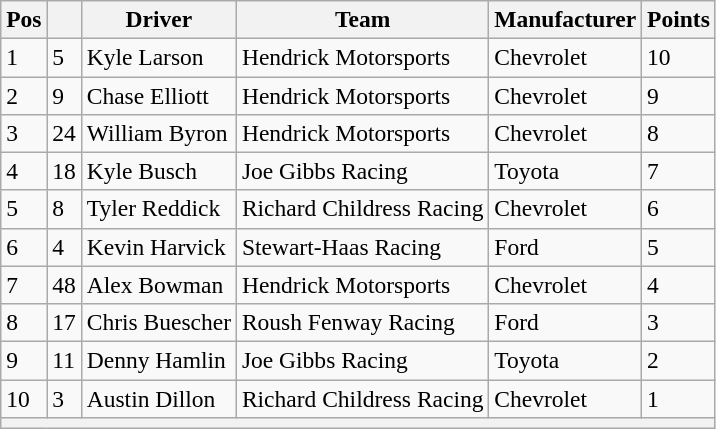<table class="wikitable" style="font-size:98%">
<tr>
<th>Pos</th>
<th></th>
<th>Driver</th>
<th>Team</th>
<th>Manufacturer</th>
<th>Points</th>
</tr>
<tr>
<td>1</td>
<td>5</td>
<td>Kyle Larson</td>
<td>Hendrick Motorsports</td>
<td>Chevrolet</td>
<td>10</td>
</tr>
<tr>
<td>2</td>
<td>9</td>
<td>Chase Elliott</td>
<td>Hendrick Motorsports</td>
<td>Chevrolet</td>
<td>9</td>
</tr>
<tr>
<td>3</td>
<td>24</td>
<td>William Byron</td>
<td>Hendrick Motorsports</td>
<td>Chevrolet</td>
<td>8</td>
</tr>
<tr>
<td>4</td>
<td>18</td>
<td>Kyle Busch</td>
<td>Joe Gibbs Racing</td>
<td>Toyota</td>
<td>7</td>
</tr>
<tr>
<td>5</td>
<td>8</td>
<td>Tyler Reddick</td>
<td>Richard Childress Racing</td>
<td>Chevrolet</td>
<td>6</td>
</tr>
<tr>
<td>6</td>
<td>4</td>
<td>Kevin Harvick</td>
<td>Stewart-Haas Racing</td>
<td>Ford</td>
<td>5</td>
</tr>
<tr>
<td>7</td>
<td>48</td>
<td>Alex Bowman</td>
<td>Hendrick Motorsports</td>
<td>Chevrolet</td>
<td>4</td>
</tr>
<tr>
<td>8</td>
<td>17</td>
<td>Chris Buescher</td>
<td>Roush Fenway Racing</td>
<td>Ford</td>
<td>3</td>
</tr>
<tr>
<td>9</td>
<td>11</td>
<td>Denny Hamlin</td>
<td>Joe Gibbs Racing</td>
<td>Toyota</td>
<td>2</td>
</tr>
<tr>
<td>10</td>
<td>3</td>
<td>Austin Dillon</td>
<td>Richard Childress Racing</td>
<td>Chevrolet</td>
<td>1</td>
</tr>
<tr>
<th colspan="6"></th>
</tr>
</table>
